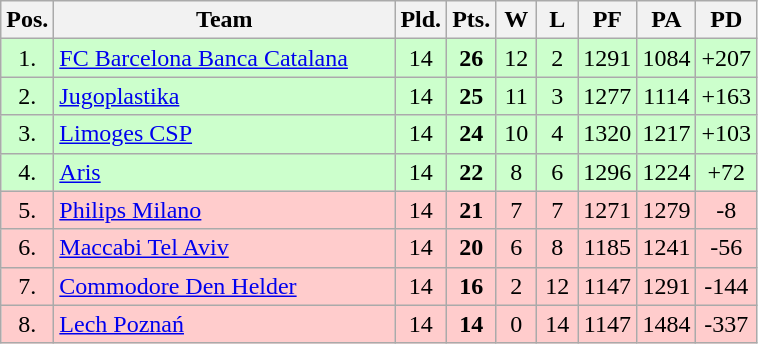<table class="wikitable" style="text-align:center">
<tr>
<th width=15>Pos.</th>
<th width=220>Team</th>
<th width=20>Pld.</th>
<th width=20>Pts.</th>
<th width=20>W</th>
<th width=20>L</th>
<th width=20>PF</th>
<th width=20>PA</th>
<th width=20>PD</th>
</tr>
<tr style="background: #ccffcc;">
<td>1.</td>
<td align=left> <a href='#'>FC Barcelona Banca Catalana</a></td>
<td>14</td>
<td><strong>26</strong></td>
<td>12</td>
<td>2</td>
<td>1291</td>
<td>1084</td>
<td>+207</td>
</tr>
<tr style="background: #ccffcc;">
<td>2.</td>
<td align=left> <a href='#'>Jugoplastika</a></td>
<td>14</td>
<td><strong>25</strong></td>
<td>11</td>
<td>3</td>
<td>1277</td>
<td>1114</td>
<td>+163</td>
</tr>
<tr style="background: #ccffcc;">
<td>3.</td>
<td align=left> <a href='#'>Limoges CSP</a></td>
<td>14</td>
<td><strong>24</strong></td>
<td>10</td>
<td>4</td>
<td>1320</td>
<td>1217</td>
<td>+103</td>
</tr>
<tr style="background: #ccffcc;">
<td>4.</td>
<td align=left> <a href='#'>Aris</a></td>
<td>14</td>
<td><strong>22</strong></td>
<td>8</td>
<td>6</td>
<td>1296</td>
<td>1224</td>
<td>+72</td>
</tr>
<tr style="background:#ffcccc;">
<td>5.</td>
<td align=left> <a href='#'>Philips Milano</a></td>
<td>14</td>
<td><strong>21</strong></td>
<td>7</td>
<td>7</td>
<td>1271</td>
<td>1279</td>
<td>-8</td>
</tr>
<tr style="background:#ffcccc;">
<td>6.</td>
<td align=left> <a href='#'>Maccabi Tel Aviv</a></td>
<td>14</td>
<td><strong>20</strong></td>
<td>6</td>
<td>8</td>
<td>1185</td>
<td>1241</td>
<td>-56</td>
</tr>
<tr style="background:#ffcccc;">
<td>7.</td>
<td align=left> <a href='#'>Commodore Den Helder</a></td>
<td>14</td>
<td><strong>16</strong></td>
<td>2</td>
<td>12</td>
<td>1147</td>
<td>1291</td>
<td>-144</td>
</tr>
<tr style="background:#ffcccc;">
<td>8.</td>
<td align=left> <a href='#'>Lech Poznań</a></td>
<td>14</td>
<td><strong>14</strong></td>
<td>0</td>
<td>14</td>
<td>1147</td>
<td>1484</td>
<td>-337</td>
</tr>
</table>
